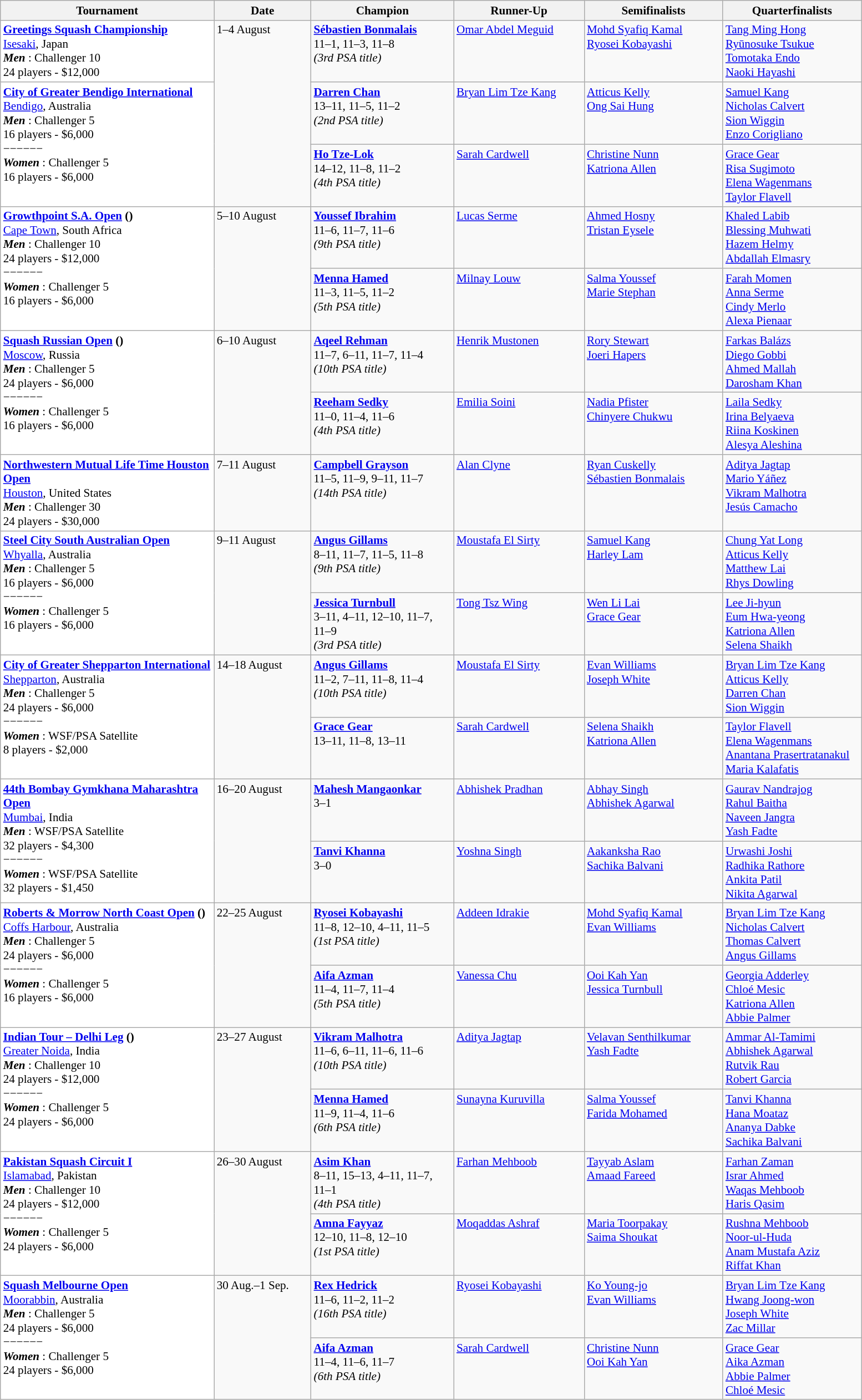<table class="wikitable" style="font-size:88%">
<tr>
<th width=250>Tournament</th>
<th width=110>Date</th>
<th width=165>Champion</th>
<th width=150>Runner-Up</th>
<th width=160>Semifinalists</th>
<th width=160>Quarterfinalists</th>
</tr>
<tr valign=top>
<td style="background:#fff;"><strong><a href='#'>Greetings Squash Championship</a></strong><br> <a href='#'>Isesaki</a>, Japan<br><strong> <em>Men</em> </strong>: Challenger 10<br>24 players - $12,000</td>
<td rowspan=3>1–4 August</td>
<td> <strong><a href='#'>Sébastien Bonmalais</a></strong><br>11–1, 11–3, 11–8<br><em>(3rd PSA title)</em></td>
<td> <a href='#'>Omar Abdel Meguid</a></td>
<td> <a href='#'>Mohd Syafiq Kamal</a><br> <a href='#'>Ryosei Kobayashi</a></td>
<td> <a href='#'>Tang Ming Hong</a><br> <a href='#'>Ryūnosuke Tsukue</a><br> <a href='#'>Tomotaka Endo</a><br> <a href='#'>Naoki Hayashi</a></td>
</tr>
<tr valign=top>
<td rowspan=2 style="background:#fff;"><strong><a href='#'>City of Greater Bendigo International</a></strong><br> <a href='#'>Bendigo</a>, Australia<br><strong> <em>Men</em> </strong>: Challenger 5<br>16 players - $6,000<br>−−−−−−<br><strong> <em>Women</em> </strong>: Challenger 5<br>16 players - $6,000</td>
<td> <strong><a href='#'>Darren Chan</a></strong><br>13–11, 11–5, 11–2<br><em>(2nd PSA title)</em></td>
<td> <a href='#'>Bryan Lim Tze Kang</a></td>
<td> <a href='#'>Atticus Kelly</a><br> <a href='#'>Ong Sai Hung</a></td>
<td> <a href='#'>Samuel Kang</a><br> <a href='#'>Nicholas Calvert</a><br> <a href='#'>Sion Wiggin</a><br> <a href='#'>Enzo Corigliano</a></td>
</tr>
<tr valign=top>
<td> <strong><a href='#'>Ho Tze-Lok</a></strong><br>14–12, 11–8, 11–2<br><em>(4th PSA title)</em></td>
<td> <a href='#'>Sarah Cardwell</a></td>
<td> <a href='#'>Christine Nunn</a><br> <a href='#'>Katriona Allen</a></td>
<td> <a href='#'>Grace Gear</a><br> <a href='#'>Risa Sugimoto</a><br> <a href='#'>Elena Wagenmans</a><br> <a href='#'>Taylor Flavell</a></td>
</tr>
<tr valign=top>
<td rowspan=2 style="background:#fff;"><strong><a href='#'>Growthpoint S.A. Open</a> ()</strong><br> <a href='#'>Cape Town</a>, South Africa<br><strong> <em>Men</em> </strong>: Challenger 10<br>24 players - $12,000<br>−−−−−−<br><strong> <em>Women</em> </strong> : Challenger 5<br>16 players - $6,000</td>
<td rowspan=2>5–10 August</td>
<td> <strong><a href='#'>Youssef Ibrahim</a></strong><br>11–6, 11–7, 11–6<br><em>(9th PSA title)</em></td>
<td> <a href='#'>Lucas Serme</a></td>
<td> <a href='#'>Ahmed Hosny</a><br> <a href='#'>Tristan Eysele</a></td>
<td> <a href='#'>Khaled Labib</a><br> <a href='#'>Blessing Muhwati</a><br> <a href='#'>Hazem Helmy</a><br> <a href='#'>Abdallah Elmasry</a></td>
</tr>
<tr valign=top>
<td> <strong><a href='#'>Menna Hamed</a></strong><br>11–3, 11–5, 11–2<br><em>(5th PSA title)</em></td>
<td> <a href='#'>Milnay Louw</a></td>
<td> <a href='#'>Salma Youssef</a><br> <a href='#'>Marie Stephan</a></td>
<td> <a href='#'>Farah Momen</a><br> <a href='#'>Anna Serme</a><br> <a href='#'>Cindy Merlo</a><br> <a href='#'>Alexa Pienaar</a></td>
</tr>
<tr valign=top>
<td rowspan=2 style="background:#fff;"><strong><a href='#'> Squash Russian Open</a> ()</strong><br> <a href='#'>Moscow</a>, Russia<br><strong> <em>Men</em> </strong>: Challenger 5<br>24 players - $6,000<br>−−−−−−<br><strong> <em>Women</em> </strong>: Challenger 5<br>16 players - $6,000</td>
<td rowspan=2>6–10 August</td>
<td> <strong><a href='#'>Aqeel Rehman</a></strong><br>11–7, 6–11, 11–7, 11–4<br><em>(10th PSA title)</em></td>
<td> <a href='#'>Henrik Mustonen</a></td>
<td> <a href='#'>Rory Stewart</a><br> <a href='#'>Joeri Hapers</a></td>
<td> <a href='#'>Farkas Balázs</a><br> <a href='#'>Diego Gobbi</a><br> <a href='#'>Ahmed Mallah</a><br> <a href='#'>Darosham Khan</a></td>
</tr>
<tr valign=top>
<td> <strong><a href='#'>Reeham Sedky</a></strong><br>11–0, 11–4, 11–6<br><em>(4th PSA title)</em></td>
<td> <a href='#'>Emilia Soini</a></td>
<td> <a href='#'>Nadia Pfister</a><br> <a href='#'>Chinyere Chukwu</a></td>
<td> <a href='#'>Laila Sedky</a><br> <a href='#'>Irina Belyaeva</a><br> <a href='#'>Riina Koskinen</a><br> <a href='#'>Alesya Aleshina</a></td>
</tr>
<tr valign=top>
<td style="background:#fff;"><strong><a href='#'>Northwestern Mutual Life Time Houston Open</a></strong><br> <a href='#'>Houston</a>, United States<br><strong> <em>Men</em> </strong>: Challenger 30<br>24 players - $30,000</td>
<td>7–11 August</td>
<td> <strong><a href='#'>Campbell Grayson</a></strong><br>11–5, 11–9, 9–11, 11–7<br><em>(14th PSA title)</em></td>
<td> <a href='#'>Alan Clyne</a></td>
<td> <a href='#'>Ryan Cuskelly</a><br> <a href='#'>Sébastien Bonmalais</a></td>
<td> <a href='#'>Aditya Jagtap</a><br> <a href='#'>Mario Yáñez</a><br> <a href='#'>Vikram Malhotra</a><br> <a href='#'>Jesús Camacho</a></td>
</tr>
<tr valign=top>
<td rowspan=2 style="background:#fff;"><strong><a href='#'>Steel City South Australian Open</a></strong><br> <a href='#'>Whyalla</a>, Australia<br><strong> <em>Men</em> </strong>: Challenger 5<br>16 players - $6,000<br>−−−−−−<br><strong> <em>Women</em> </strong>: Challenger 5<br>16 players - $6,000</td>
<td rowspan=2>9–11 August</td>
<td> <strong><a href='#'>Angus Gillams</a></strong><br>8–11, 11–7, 11–5, 11–8<br><em>(9th PSA title)</em></td>
<td> <a href='#'>Moustafa El Sirty</a></td>
<td> <a href='#'>Samuel Kang</a><br> <a href='#'>Harley Lam</a></td>
<td> <a href='#'>Chung Yat Long</a><br> <a href='#'>Atticus Kelly</a><br> <a href='#'>Matthew Lai</a><br> <a href='#'>Rhys Dowling</a></td>
</tr>
<tr valign=top>
<td> <strong><a href='#'>Jessica Turnbull</a></strong><br>3–11, 4–11, 12–10, 11–7, 11–9<br><em>(3rd PSA title)</em></td>
<td> <a href='#'>Tong Tsz Wing</a></td>
<td> <a href='#'>Wen Li Lai</a><br> <a href='#'>Grace Gear</a></td>
<td> <a href='#'>Lee Ji-hyun</a><br> <a href='#'>Eum Hwa-yeong</a><br> <a href='#'>Katriona Allen</a><br> <a href='#'>Selena Shaikh</a></td>
</tr>
<tr valign=top>
<td rowspan=2 style="background:#fff;"><strong><a href='#'>City of Greater Shepparton International</a></strong><br> <a href='#'>Shepparton</a>, Australia<br><strong> <em>Men</em> </strong>: Challenger 5<br>24 players - $6,000<br>−−−−−−<br><strong> <em>Women</em> </strong>: WSF/PSA Satellite<br>8 players - $2,000</td>
<td rowspan=2>14–18 August</td>
<td> <strong><a href='#'>Angus Gillams</a></strong><br>11–2, 7–11, 11–8, 11–4<br><em>(10th PSA title)</em></td>
<td> <a href='#'>Moustafa El Sirty</a></td>
<td> <a href='#'>Evan Williams</a><br> <a href='#'>Joseph White</a></td>
<td> <a href='#'>Bryan Lim Tze Kang</a><br> <a href='#'>Atticus Kelly</a><br> <a href='#'>Darren Chan</a><br> <a href='#'>Sion Wiggin</a></td>
</tr>
<tr valign=top>
<td> <strong><a href='#'>Grace Gear</a></strong><br>13–11, 11–8, 13–11</td>
<td> <a href='#'>Sarah Cardwell</a></td>
<td> <a href='#'>Selena Shaikh</a><br> <a href='#'>Katriona Allen</a></td>
<td> <a href='#'>Taylor Flavell</a><br> <a href='#'>Elena Wagenmans</a><br> <a href='#'>Anantana Prasertratanakul</a><br> <a href='#'>Maria Kalafatis</a></td>
</tr>
<tr valign=top>
<td rowspan=2 style="background:#fff;"><strong><a href='#'>44th Bombay Gymkhana Maharashtra Open</a></strong><br> <a href='#'>Mumbai</a>, India<br><strong> <em>Men</em> </strong>: WSF/PSA Satellite<br>32 players - $4,300<br>−−−−−−<br><strong> <em>Women</em> </strong>: WSF/PSA Satellite<br>32 players - $1,450</td>
<td rowspan=2>16–20 August</td>
<td> <strong><a href='#'>Mahesh Mangaonkar</a></strong><br>3–1</td>
<td> <a href='#'>Abhishek Pradhan</a></td>
<td> <a href='#'>Abhay Singh</a><br> <a href='#'>Abhishek Agarwal</a></td>
<td> <a href='#'>Gaurav Nandrajog</a><br> <a href='#'>Rahul Baitha</a><br> <a href='#'>Naveen Jangra</a><br> <a href='#'>Yash Fadte</a></td>
</tr>
<tr valign=top>
<td> <strong><a href='#'>Tanvi Khanna</a></strong><br>3–0</td>
<td> <a href='#'>Yoshna Singh</a></td>
<td> <a href='#'>Aakanksha Rao</a><br> <a href='#'>Sachika Balvani</a></td>
<td> <a href='#'>Urwashi Joshi</a><br> <a href='#'>Radhika Rathore</a><br> <a href='#'>Ankita Patil</a><br> <a href='#'>Nikita Agarwal</a></td>
</tr>
<tr valign=top>
<td rowspan=2 style="background:#fff;"><strong><a href='#'>Roberts & Morrow North Coast Open</a> ()</strong><br> <a href='#'>Coffs Harbour</a>, Australia<br><strong> <em>Men</em> </strong>: Challenger 5<br>24 players - $6,000<br>−−−−−−<br><strong> <em>Women</em> </strong>: Challenger 5<br>16 players - $6,000</td>
<td rowspan=2>22–25 August</td>
<td> <strong><a href='#'>Ryosei Kobayashi</a></strong><br>11–8, 12–10, 4–11, 11–5<br><em>(1st PSA title)</em></td>
<td> <a href='#'>Addeen Idrakie</a></td>
<td> <a href='#'>Mohd Syafiq Kamal</a><br> <a href='#'>Evan Williams</a></td>
<td> <a href='#'>Bryan Lim Tze Kang</a><br> <a href='#'>Nicholas Calvert</a><br> <a href='#'>Thomas Calvert</a><br> <a href='#'>Angus Gillams</a></td>
</tr>
<tr valign=top>
<td> <strong><a href='#'>Aifa Azman</a></strong><br>11–4, 11–7, 11–4<br><em>(5th PSA title)</em></td>
<td> <a href='#'>Vanessa Chu</a></td>
<td> <a href='#'>Ooi Kah Yan</a><br> <a href='#'>Jessica Turnbull</a></td>
<td> <a href='#'>Georgia Adderley</a><br> <a href='#'>Chloé Mesic</a><br> <a href='#'>Katriona Allen</a><br> <a href='#'>Abbie Palmer</a></td>
</tr>
<tr valign=top>
<td rowspan=2 style="background:#fff;"><strong><a href='#'>  Indian Tour – Delhi Leg</a> ()</strong><br> <a href='#'>Greater Noida</a>, India<br><strong> <em>Men</em> </strong>: Challenger 10<br>24 players - $12,000<br>−−−−−−<br><strong> <em>Women</em> </strong>: Challenger 5<br>24 players - $6,000</td>
<td rowspan=2>23–27 August</td>
<td> <strong><a href='#'>Vikram Malhotra</a></strong><br>11–6, 6–11, 11–6, 11–6<br><em>(10th PSA title)</em></td>
<td> <a href='#'>Aditya Jagtap</a></td>
<td> <a href='#'>Velavan Senthilkumar</a><br> <a href='#'>Yash Fadte</a></td>
<td> <a href='#'>Ammar Al-Tamimi</a><br> <a href='#'>Abhishek Agarwal</a><br> <a href='#'>Rutvik Rau</a><br> <a href='#'>Robert Garcia</a></td>
</tr>
<tr valign=top>
<td> <strong><a href='#'>Menna Hamed</a></strong><br>11–9, 11–4, 11–6<br><em>(6th PSA title)</em></td>
<td> <a href='#'>Sunayna Kuruvilla</a></td>
<td> <a href='#'>Salma Youssef</a><br> <a href='#'>Farida Mohamed</a></td>
<td> <a href='#'>Tanvi Khanna</a><br> <a href='#'>Hana Moataz</a><br> <a href='#'>Ananya Dabke</a><br> <a href='#'>Sachika Balvani</a></td>
</tr>
<tr valign=top>
<td rowspan=2 style="background:#fff;"><strong><a href='#'>Pakistan Squash Circuit I</a></strong><br> <a href='#'>Islamabad</a>, Pakistan<br><strong> <em>Men</em> </strong>: Challenger 10<br>24 players - $12,000<br>−−−−−−<br><strong> <em>Women</em> </strong>: Challenger 5<br>24 players - $6,000</td>
<td rowspan=2>26–30 August</td>
<td> <strong><a href='#'>Asim Khan</a></strong><br>8–11, 15–13, 4–11, 11–7, 11–1<br><em>(4th PSA title)</em></td>
<td> <a href='#'>Farhan Mehboob</a></td>
<td> <a href='#'>Tayyab Aslam</a><br> <a href='#'>Amaad Fareed</a></td>
<td> <a href='#'>Farhan Zaman</a><br> <a href='#'>Israr Ahmed</a><br> <a href='#'>Waqas Mehboob</a><br> <a href='#'>Haris Qasim</a></td>
</tr>
<tr valign=top>
<td> <strong><a href='#'>Amna Fayyaz</a></strong><br>12–10, 11–8, 12–10<br><em>(1st PSA title)</em></td>
<td> <a href='#'>Moqaddas Ashraf</a></td>
<td> <a href='#'>Maria Toorpakay</a><br> <a href='#'>Saima Shoukat</a></td>
<td> <a href='#'>Rushna Mehboob</a><br> <a href='#'>Noor-ul-Huda</a><br> <a href='#'>Anam Mustafa Aziz</a><br> <a href='#'>Riffat Khan</a></td>
</tr>
<tr valign=top>
<td rowspan=2 style="background:#fff;"><strong><a href='#'>Squash Melbourne Open</a></strong><br> <a href='#'>Moorabbin</a>, Australia<br><strong> <em>Men</em> </strong>: Challenger 5<br>24 players - $6,000<br>−−−−−−<br><strong> <em>Women</em> </strong>: Challenger 5<br>24 players - $6,000</td>
<td rowspan=2>30 Aug.–1 Sep.</td>
<td> <strong><a href='#'>Rex Hedrick</a></strong><br>11–6, 11–2, 11–2<br><em>(16th PSA title)</em></td>
<td> <a href='#'>Ryosei Kobayashi</a></td>
<td> <a href='#'>Ko Young-jo</a><br> <a href='#'>Evan Williams</a></td>
<td> <a href='#'>Bryan Lim Tze Kang</a><br> <a href='#'>Hwang Joong-won</a><br> <a href='#'>Joseph White</a><br> <a href='#'>Zac Millar</a></td>
</tr>
<tr valign=top>
<td> <strong><a href='#'>Aifa Azman</a></strong><br>11–4, 11–6, 11–7<br><em>(6th PSA title)</em></td>
<td> <a href='#'>Sarah Cardwell</a></td>
<td> <a href='#'>Christine Nunn</a><br> <a href='#'>Ooi Kah Yan</a></td>
<td> <a href='#'>Grace Gear</a><br> <a href='#'>Aika Azman</a><br> <a href='#'>Abbie Palmer</a><br> <a href='#'>Chloé Mesic</a></td>
</tr>
</table>
